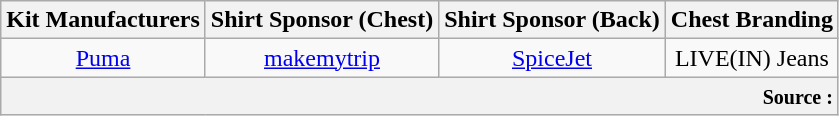<table class="wikitable" style="text-align: center;">
<tr>
<th>Kit Manufacturers</th>
<th>Shirt Sponsor (Chest)</th>
<th>Shirt Sponsor (Back)</th>
<th>Chest Branding</th>
</tr>
<tr>
<td><a href='#'>Puma</a></td>
<td><a href='#'>makemytrip</a></td>
<td><a href='#'>SpiceJet</a></td>
<td>LIVE(IN) Jeans</td>
</tr>
<tr>
<th colspan="6" style="text-align:right;"><small> Source : </small></th>
</tr>
</table>
